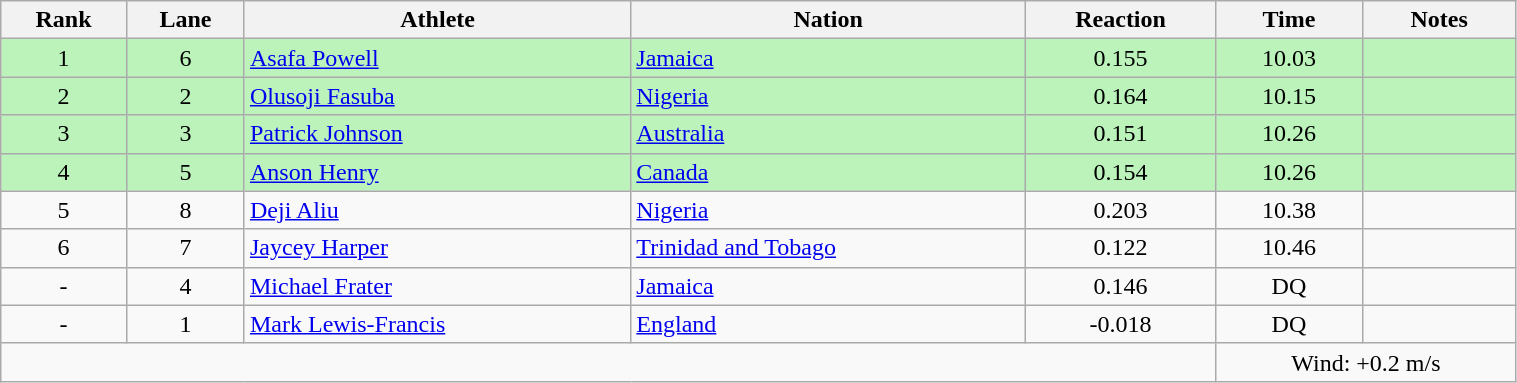<table class="wikitable sortable" style="text-align:center;width: 80%">
<tr>
<th>Rank</th>
<th>Lane</th>
<th>Athlete</th>
<th>Nation</th>
<th>Reaction</th>
<th>Time</th>
<th>Notes</th>
</tr>
<tr bgcolor="#bbf3bb">
<td>1</td>
<td>6</td>
<td align="left"><a href='#'>Asafa Powell</a></td>
<td align="left"> <a href='#'>Jamaica</a></td>
<td>0.155</td>
<td>10.03</td>
<td></td>
</tr>
<tr bgcolor="#bbf3bb">
<td>2</td>
<td>2</td>
<td align="left"><a href='#'>Olusoji Fasuba</a></td>
<td align="left"> <a href='#'>Nigeria</a></td>
<td>0.164</td>
<td>10.15</td>
<td></td>
</tr>
<tr bgcolor="#bbf3bb">
<td>3</td>
<td>3</td>
<td align="left"><a href='#'>Patrick Johnson</a></td>
<td align="left"> <a href='#'>Australia</a></td>
<td>0.151</td>
<td>10.26</td>
<td></td>
</tr>
<tr bgcolor="#bbf3bb">
<td>4</td>
<td>5</td>
<td align="left"><a href='#'>Anson Henry</a></td>
<td align="left"> <a href='#'>Canada</a></td>
<td>0.154</td>
<td>10.26</td>
<td></td>
</tr>
<tr>
<td>5</td>
<td>8</td>
<td align="left"><a href='#'>Deji Aliu</a></td>
<td align="left"> <a href='#'>Nigeria</a></td>
<td>0.203</td>
<td>10.38</td>
<td></td>
</tr>
<tr>
<td>6</td>
<td>7</td>
<td align="left"><a href='#'>Jaycey Harper</a></td>
<td align="left"> <a href='#'>Trinidad and Tobago</a></td>
<td>0.122</td>
<td>10.46</td>
<td></td>
</tr>
<tr>
<td>-</td>
<td>4</td>
<td align="left"><a href='#'>Michael Frater</a></td>
<td align="left"> <a href='#'>Jamaica</a></td>
<td>0.146</td>
<td>DQ</td>
<td></td>
</tr>
<tr>
<td>-</td>
<td>1</td>
<td align="left"><a href='#'>Mark Lewis-Francis</a></td>
<td align="left"> <a href='#'>England</a></td>
<td>-0.018</td>
<td>DQ</td>
<td></td>
</tr>
<tr>
<td colspan="5"></td>
<td colspan="2">Wind: +0.2 m/s</td>
</tr>
</table>
